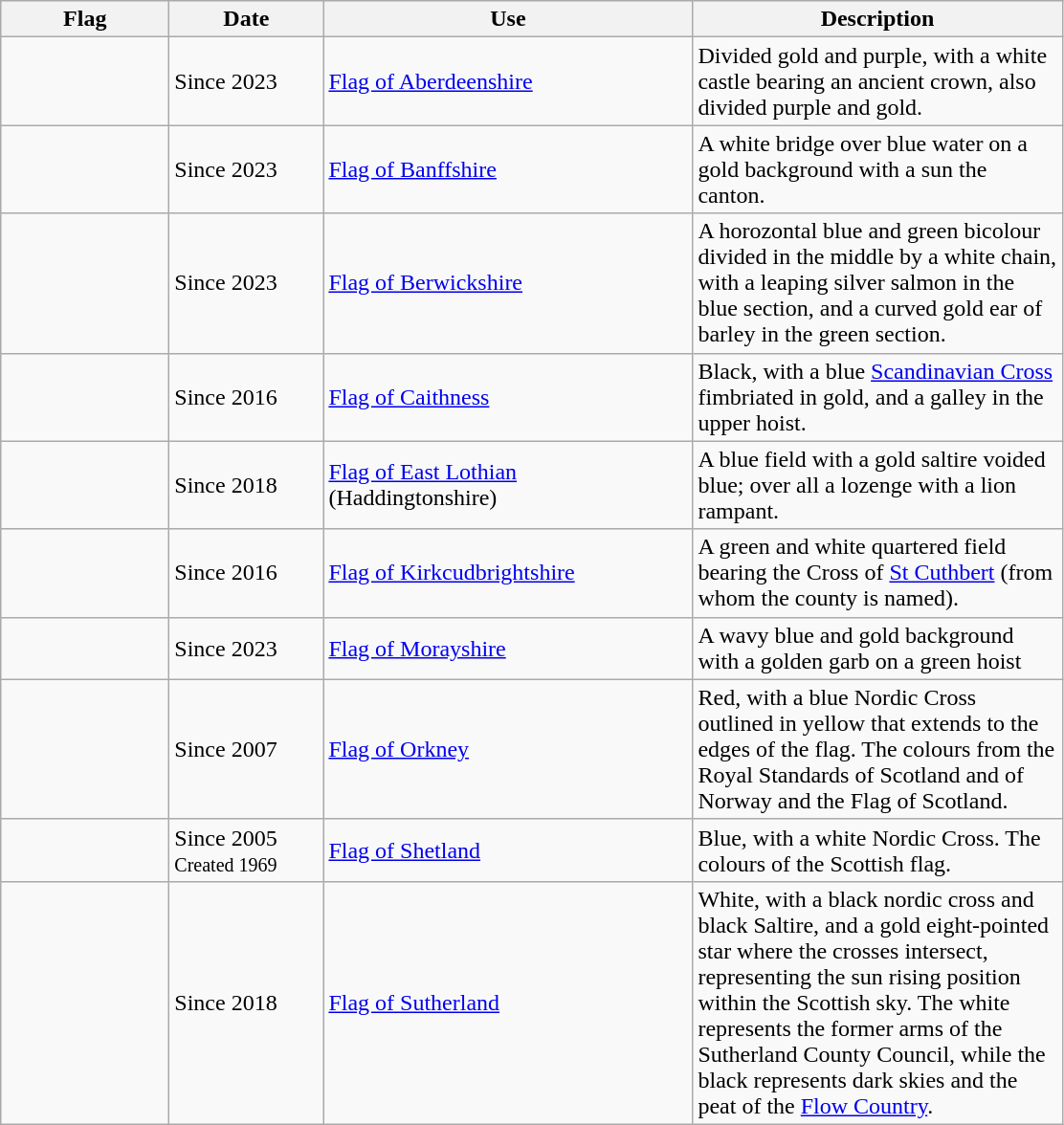<table class="wikitable">
<tr style="background:#efefef;">
<th style="width:110px;">Flag</th>
<th style="width:100px;">Date</th>
<th style="width:250px;">Use</th>
<th style="width:250px;">Description</th>
</tr>
<tr>
<td></td>
<td>Since 2023</td>
<td><a href='#'>Flag of Aberdeenshire</a></td>
<td>Divided gold and purple, with a white castle bearing an ancient crown, also divided purple and gold.</td>
</tr>
<tr>
<td></td>
<td>Since 2023</td>
<td><a href='#'>Flag of Banffshire</a></td>
<td>A white bridge over blue water on a gold background with a sun the canton.</td>
</tr>
<tr>
<td></td>
<td>Since 2023</td>
<td><a href='#'>Flag of Berwickshire</a></td>
<td>A horozontal blue and green bicolour divided in the middle by a white chain, with a leaping silver salmon in the blue section, and a curved gold ear of barley in the green section.</td>
</tr>
<tr>
<td></td>
<td>Since 2016</td>
<td><a href='#'>Flag of Caithness</a></td>
<td>Black, with a blue <a href='#'>Scandinavian Cross</a> fimbriated in gold, and a galley in the upper hoist.</td>
</tr>
<tr>
<td></td>
<td>Since 2018</td>
<td><a href='#'>Flag of East Lothian</a> (Haddingtonshire)</td>
<td>A blue field with a gold saltire voided blue; over all a lozenge with a lion rampant.</td>
</tr>
<tr>
<td></td>
<td>Since 2016</td>
<td><a href='#'>Flag of Kirkcudbrightshire</a></td>
<td>A green and white quartered field bearing the Cross of <a href='#'>St Cuthbert</a> (from whom the county is named).</td>
</tr>
<tr>
<td></td>
<td>Since 2023</td>
<td><a href='#'>Flag of Morayshire</a></td>
<td>A wavy blue and gold background with a golden garb on a green hoist</td>
</tr>
<tr>
<td></td>
<td>Since 2007</td>
<td><a href='#'>Flag of Orkney</a></td>
<td>Red, with a blue Nordic Cross outlined in yellow that extends to the edges of the flag. The colours from the Royal Standards of Scotland and of Norway and the Flag of Scotland.</td>
</tr>
<tr>
<td></td>
<td>Since 2005 <small>Created 1969</small></td>
<td><a href='#'>Flag of Shetland</a></td>
<td>Blue, with a white Nordic Cross. The colours of the Scottish flag.</td>
</tr>
<tr>
<td></td>
<td>Since 2018</td>
<td><a href='#'>Flag of Sutherland</a></td>
<td>White, with a black nordic cross and black Saltire, and a gold eight-pointed star where the crosses intersect, representing the sun rising position within the Scottish sky.  The white represents the former arms of the Sutherland County Council, while the black represents dark skies and the peat of the <a href='#'>Flow Country</a>.</td>
</tr>
</table>
